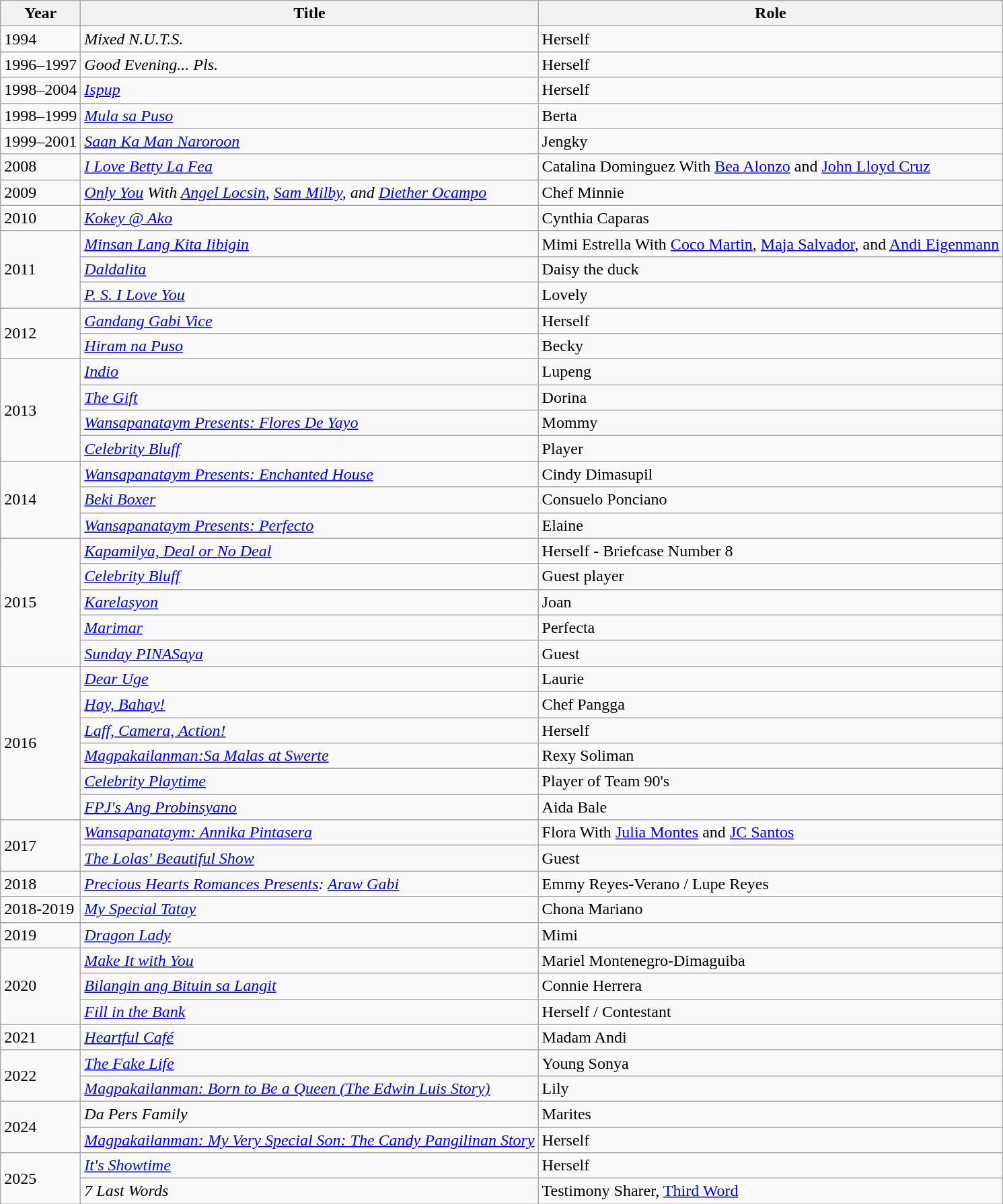<table class="wikitable sortable" background: #f9f9f9>
<tr>
<th>Year</th>
<th>Title</th>
<th>Role</th>
</tr>
<tr>
<td>1994</td>
<td><em>Mixed N.U.T.S.</em></td>
<td>Herself</td>
</tr>
<tr>
<td>1996–1997</td>
<td><em>Good Evening... Pls.</em></td>
<td>Herself</td>
</tr>
<tr>
<td>1998–2004</td>
<td><em><a href='#'>Ispup</a></em></td>
<td>Herself</td>
</tr>
<tr>
<td>1998–1999</td>
<td><em><a href='#'>Mula sa Puso</a></em></td>
<td>Berta</td>
</tr>
<tr>
<td>1999–2001</td>
<td><em><a href='#'>Saan Ka Man Naroroon</a></em></td>
<td>Jengky</td>
</tr>
<tr>
<td>2008</td>
<td><em><a href='#'>I Love Betty La Fea</a></em></td>
<td>Catalina Dominguez With <a href='#'>Bea Alonzo</a> and <a href='#'>John Lloyd Cruz</a></td>
</tr>
<tr>
<td>2009</td>
<td><em><a href='#'>Only You</a> With <a href='#'>Angel Locsin</a>, <a href='#'>Sam Milby</a>, and <a href='#'>Diether Ocampo</a></em></td>
<td>Chef Minnie</td>
</tr>
<tr>
<td>2010</td>
<td><em><a href='#'>Kokey @ Ako</a></em></td>
<td>Cynthia Caparas</td>
</tr>
<tr>
<td rowspan="3">2011</td>
<td><em><a href='#'>Minsan Lang Kita Iibigin</a></em></td>
<td>Mimi Estrella With <a href='#'>Coco Martin</a>, <a href='#'>Maja Salvador</a>, and <a href='#'>Andi Eigenmann</a></td>
</tr>
<tr>
<td><em><a href='#'>Daldalita</a></em></td>
<td>Daisy the duck</td>
</tr>
<tr>
<td><em><a href='#'>P. S. I Love You</a></em></td>
<td>Lovely</td>
</tr>
<tr>
<td rowspan="2">2012</td>
<td><em><a href='#'>Gandang Gabi Vice</a></em></td>
<td>Herself</td>
</tr>
<tr>
<td><em><a href='#'>Hiram na Puso</a></em></td>
<td>Becky</td>
</tr>
<tr>
<td rowspan="4">2013</td>
<td><em><a href='#'>Indio</a></em></td>
<td>Lupeng</td>
</tr>
<tr>
<td><em><a href='#'>The Gift</a></em></td>
<td>Dorina</td>
</tr>
<tr>
<td><em><a href='#'>Wansapanataym Presents: Flores De Yayo</a></em></td>
<td>Mommy</td>
</tr>
<tr>
<td><em><a href='#'>Celebrity Bluff</a></em></td>
<td>Player</td>
</tr>
<tr>
<td rowspan="3">2014</td>
<td><em><a href='#'>Wansapanataym Presents: Enchanted House</a></em></td>
<td>Cindy Dimasupil</td>
</tr>
<tr>
<td><em><a href='#'>Beki Boxer</a></em></td>
<td>Consuelo Ponciano</td>
</tr>
<tr>
<td><em><a href='#'>Wansapanataym Presents: Perfecto</a></em></td>
<td>Elaine</td>
</tr>
<tr>
<td rowspan="5">2015</td>
<td><em><a href='#'>Kapamilya, Deal or No Deal</a></em></td>
<td>Herself - Briefcase Number 8</td>
</tr>
<tr>
<td><em><a href='#'>Celebrity Bluff</a></em></td>
<td>Guest player</td>
</tr>
<tr>
<td><em><a href='#'>Karelasyon</a></em></td>
<td>Joan</td>
</tr>
<tr>
<td><em><a href='#'>Marimar</a></em></td>
<td>Perfecta</td>
</tr>
<tr>
<td><em><a href='#'>Sunday PINASaya</a></em></td>
<td>Guest</td>
</tr>
<tr>
<td rowspan="6">2016</td>
<td><em><a href='#'>Dear Uge</a></em></td>
<td>Laurie</td>
</tr>
<tr>
<td><em><a href='#'>Hay, Bahay!</a></em></td>
<td>Chef Pangga</td>
</tr>
<tr>
<td><em><a href='#'>Laff, Camera, Action!</a></em></td>
<td>Herself</td>
</tr>
<tr>
<td><em><a href='#'>Magpakailanman:Sa Malas at Swerte</a></em></td>
<td>Rexy Soliman</td>
</tr>
<tr>
<td><em><a href='#'>Celebrity Playtime</a></em></td>
<td>Player of Team 90's</td>
</tr>
<tr>
<td><em><a href='#'>FPJ's Ang Probinsyano</a></em></td>
<td>Aida Bale</td>
</tr>
<tr>
<td rowspan="2">2017</td>
<td><em><a href='#'>Wansapanataym: Annika Pintasera</a></em></td>
<td>Flora With <a href='#'>Julia Montes</a> and <a href='#'>JC Santos</a></td>
</tr>
<tr>
<td><em><a href='#'>The Lolas' Beautiful Show</a></em></td>
<td>Guest</td>
</tr>
<tr>
<td>2018</td>
<td><em><a href='#'>Precious Hearts Romances Presents</a>: <a href='#'>Araw Gabi</a></em></td>
<td>Emmy Reyes-Verano / Lupe Reyes</td>
</tr>
<tr>
<td>2018-2019</td>
<td><em><a href='#'>My Special Tatay</a></em></td>
<td>Chona Mariano</td>
</tr>
<tr>
<td>2019</td>
<td><em><a href='#'>Dragon Lady</a></em></td>
<td>Mimi</td>
</tr>
<tr>
<td rowspan="3">2020</td>
<td><em><a href='#'>Make It with You</a></em></td>
<td>Mariel Montenegro-Dimaguiba</td>
</tr>
<tr>
<td><em><a href='#'>Bilangin ang Bituin sa Langit</a></em></td>
<td>Connie Herrera</td>
</tr>
<tr>
<td><em><a href='#'>Fill in the Bank</a></em></td>
<td>Herself / Contestant</td>
</tr>
<tr>
<td>2021</td>
<td><em><a href='#'>Heartful Café</a></em></td>
<td>Madam Andi</td>
</tr>
<tr>
<td rowspan="2">2022</td>
<td><em><a href='#'>The Fake Life</a></em></td>
<td>Young Sonya</td>
</tr>
<tr>
<td><em><a href='#'>Magpakailanman: Born to Be a Queen (The Edwin Luis Story)</a></em></td>
<td>Lily</td>
</tr>
<tr>
<td rowspan="2">2024</td>
<td><em>Da Pers Family</em></td>
<td>Marites</td>
</tr>
<tr>
<td><em><a href='#'>Magpakailanman: My Very Special Son: The Candy Pangilinan Story</a></em></td>
<td>Herself</td>
</tr>
<tr>
<td rowspan="2">2025</td>
<td><em><a href='#'>It's Showtime</a></em></td>
<td>Herself</td>
</tr>
<tr>
<td><em>7 Last Words</em></td>
<td>Testimony Sharer, <a href='#'>Third Word</a></td>
</tr>
</table>
